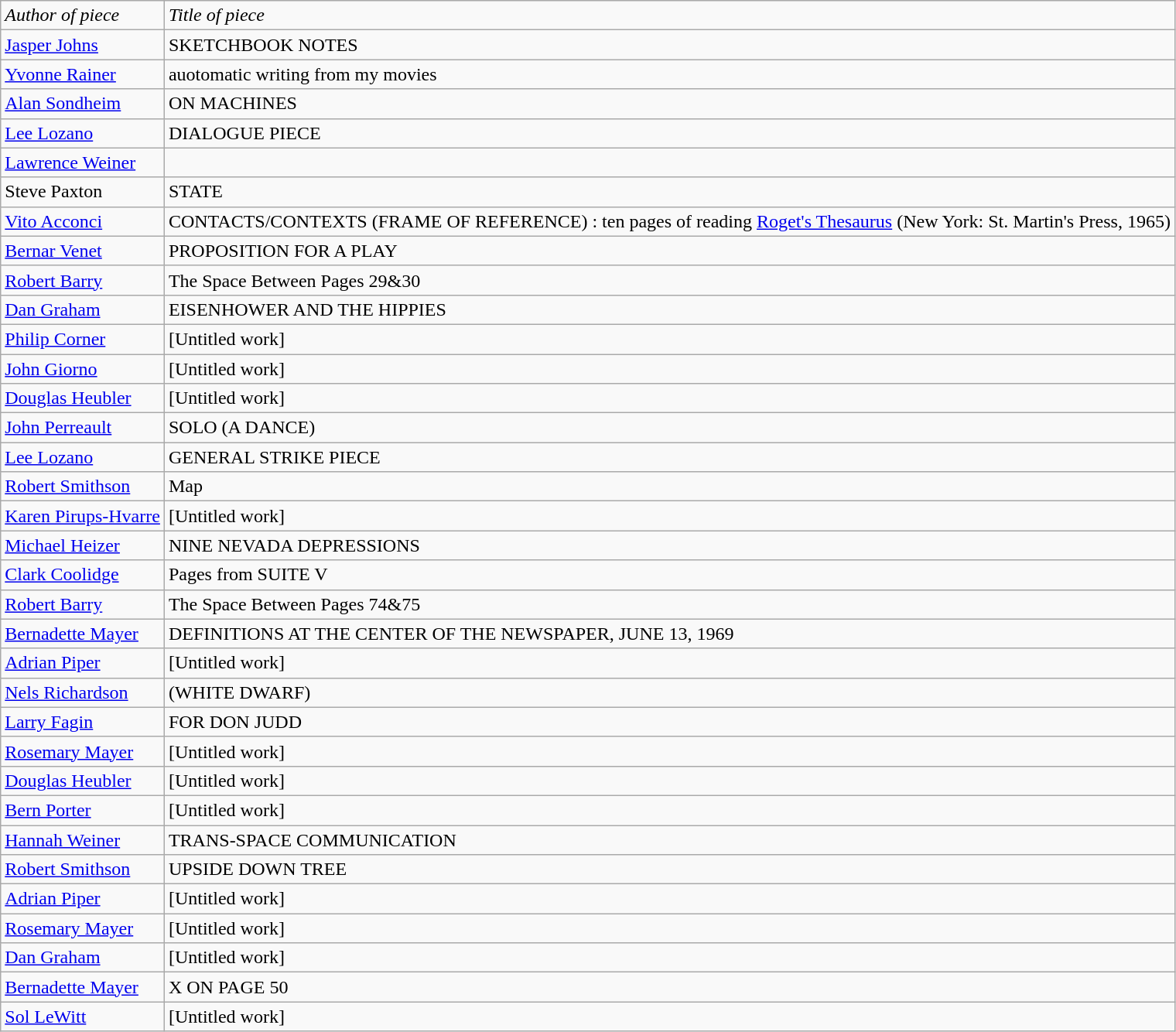<table class="wikitable">
<tr>
<td><em>Author of piece</em></td>
<td><em>Title of piece</em></td>
</tr>
<tr>
<td><a href='#'>Jasper Johns</a></td>
<td>SKETCHBOOK NOTES</td>
</tr>
<tr>
<td><a href='#'>Yvonne Rainer</a></td>
<td>auotomatic writing from my movies</td>
</tr>
<tr>
<td><a href='#'>Alan Sondheim</a></td>
<td>ON MACHINES</td>
</tr>
<tr>
<td><a href='#'>Lee Lozano</a></td>
<td>DIALOGUE PIECE</td>
</tr>
<tr>
<td><a href='#'>Lawrence Weiner</a></td>
<td></td>
</tr>
<tr>
<td>Steve Paxton</td>
<td>STATE</td>
</tr>
<tr>
<td><a href='#'>Vito Acconci</a></td>
<td>CONTACTS/CONTEXTS (FRAME OF REFERENCE) : ten pages of reading <a href='#'>Roget's Thesaurus</a> (New York: St. Martin's Press, 1965)</td>
</tr>
<tr>
<td><a href='#'>Bernar Venet</a></td>
<td>PROPOSITION FOR A PLAY</td>
</tr>
<tr>
<td><a href='#'>Robert Barry</a></td>
<td>The Space Between Pages 29&30</td>
</tr>
<tr>
<td><a href='#'>Dan Graham</a></td>
<td>EISENHOWER AND THE HIPPIES</td>
</tr>
<tr>
<td><a href='#'>Philip Corner</a></td>
<td>[Untitled work]</td>
</tr>
<tr>
<td><a href='#'>John Giorno</a></td>
<td>[Untitled work]</td>
</tr>
<tr>
<td><a href='#'>Douglas Heubler</a></td>
<td>[Untitled work]</td>
</tr>
<tr>
<td><a href='#'>John Perreault</a></td>
<td>SOLO (A DANCE)</td>
</tr>
<tr>
<td><a href='#'>Lee Lozano</a></td>
<td>GENERAL STRIKE PIECE</td>
</tr>
<tr>
<td><a href='#'>Robert Smithson</a></td>
<td>Map</td>
</tr>
<tr>
<td><a href='#'>Karen Pirups-Hvarre</a></td>
<td>[Untitled work]</td>
</tr>
<tr>
<td><a href='#'>Michael Heizer</a></td>
<td>NINE NEVADA DEPRESSIONS</td>
</tr>
<tr>
<td><a href='#'>Clark Coolidge</a></td>
<td>Pages from SUITE V</td>
</tr>
<tr>
<td><a href='#'>Robert Barry</a></td>
<td>The Space Between Pages 74&75</td>
</tr>
<tr>
<td><a href='#'>Bernadette Mayer</a></td>
<td>DEFINITIONS AT THE CENTER OF THE NEWSPAPER, JUNE 13, 1969</td>
</tr>
<tr>
<td><a href='#'>Adrian Piper</a></td>
<td>[Untitled work]</td>
</tr>
<tr>
<td><a href='#'>Nels Richardson</a></td>
<td>(WHITE DWARF)</td>
</tr>
<tr>
<td><a href='#'>Larry Fagin</a></td>
<td>FOR DON JUDD</td>
</tr>
<tr>
<td><a href='#'>Rosemary Mayer</a></td>
<td>[Untitled work]</td>
</tr>
<tr>
<td><a href='#'>Douglas Heubler</a></td>
<td>[Untitled work]</td>
</tr>
<tr>
<td><a href='#'>Bern Porter</a></td>
<td>[Untitled work]</td>
</tr>
<tr>
<td><a href='#'>Hannah Weiner</a></td>
<td>TRANS-SPACE COMMUNICATION</td>
</tr>
<tr>
<td><a href='#'>Robert Smithson</a></td>
<td>UPSIDE DOWN TREE</td>
</tr>
<tr>
<td><a href='#'>Adrian Piper</a></td>
<td>[Untitled work]</td>
</tr>
<tr>
<td><a href='#'>Rosemary Mayer</a></td>
<td>[Untitled work]</td>
</tr>
<tr>
<td><a href='#'>Dan Graham</a></td>
<td>[Untitled work]</td>
</tr>
<tr>
<td><a href='#'>Bernadette Mayer</a></td>
<td>X ON PAGE 50</td>
</tr>
<tr>
<td><a href='#'>Sol LeWitt</a></td>
<td>[Untitled work]</td>
</tr>
</table>
